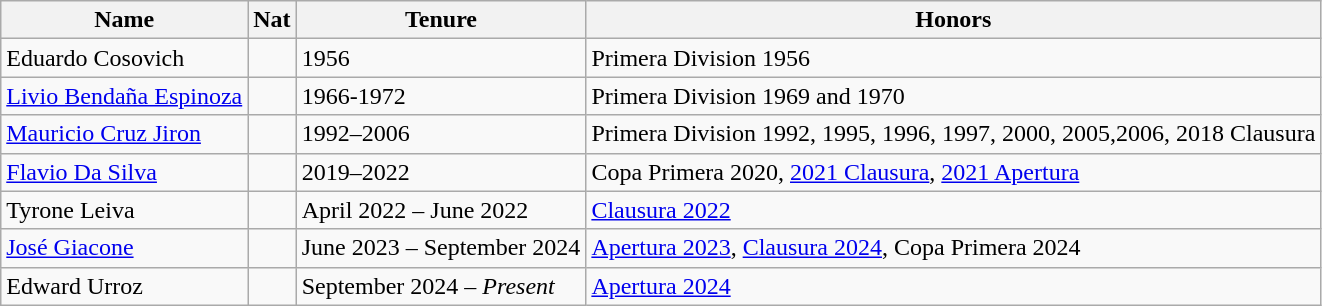<table class="wikitable sortable" style="text-align: left">
<tr>
<th>Name</th>
<th>Nat</th>
<th>Tenure</th>
<th>Honors</th>
</tr>
<tr>
<td align="left">Eduardo Cosovich</td>
<td></td>
<td>1956</td>
<td>Primera Division 1956</td>
</tr>
<tr>
<td align="left"><a href='#'>Livio Bendaña Espinoza</a></td>
<td></td>
<td>1966-1972</td>
<td>Primera Division 1969 and 1970</td>
</tr>
<tr>
<td align="left"><a href='#'>Mauricio Cruz Jiron</a></td>
<td></td>
<td>1992–2006</td>
<td>Primera Division 1992, 1995, 1996, 1997, 2000, 2005,2006, 2018 Clausura</td>
</tr>
<tr>
<td align="left"><a href='#'>Flavio Da Silva</a></td>
<td></td>
<td>2019–2022</td>
<td>Copa Primera 2020, <a href='#'>2021 Clausura</a>, <a href='#'>2021 Apertura</a></td>
</tr>
<tr>
<td align="left">Tyrone Leiva</td>
<td></td>
<td>April 2022 – June 2022</td>
<td><a href='#'>Clausura 2022</a></td>
</tr>
<tr>
<td align="left"><a href='#'>José Giacone</a></td>
<td></td>
<td>June 2023 – September 2024</td>
<td><a href='#'>Apertura 2023</a>, <a href='#'>Clausura 2024</a>, Copa Primera 2024</td>
</tr>
<tr>
<td align="left">Edward Urroz</td>
<td></td>
<td>September 2024 – <em>Present</em></td>
<td><a href='#'>Apertura 2024</a></td>
</tr>
</table>
